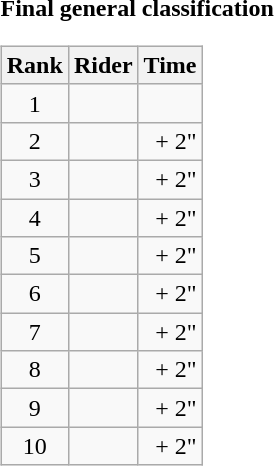<table>
<tr>
<td><strong>Final general classification</strong><br><table class="wikitable">
<tr>
<th scope="col">Rank</th>
<th scope="col">Rider</th>
<th scope="col">Time</th>
</tr>
<tr>
<td style="text-align:center;">1</td>
<td></td>
<td style="text-align:right;"></td>
</tr>
<tr>
<td style="text-align:center;">2</td>
<td></td>
<td style="text-align:right;">+ 2"</td>
</tr>
<tr>
<td style="text-align:center;">3</td>
<td></td>
<td style="text-align:right;">+ 2"</td>
</tr>
<tr>
<td style="text-align:center;">4</td>
<td></td>
<td style="text-align:right;">+ 2"</td>
</tr>
<tr>
<td style="text-align:center;">5</td>
<td></td>
<td style="text-align:right;">+ 2"</td>
</tr>
<tr>
<td style="text-align:center;">6</td>
<td></td>
<td style="text-align:right;">+ 2"</td>
</tr>
<tr>
<td style="text-align:center;">7</td>
<td></td>
<td style="text-align:right;">+ 2"</td>
</tr>
<tr>
<td style="text-align:center;">8</td>
<td></td>
<td style="text-align:right;">+ 2"</td>
</tr>
<tr>
<td style="text-align:center;">9</td>
<td></td>
<td style="text-align:right;">+ 2"</td>
</tr>
<tr>
<td style="text-align:center;">10</td>
<td></td>
<td style="text-align:right;">+ 2"</td>
</tr>
</table>
</td>
</tr>
</table>
